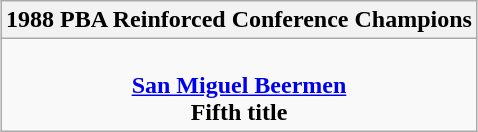<table class=wikitable style="text-align:center; margin:auto">
<tr>
<th>1988 PBA Reinforced Conference Champions</th>
</tr>
<tr>
<td><br> <strong><a href='#'>San Miguel Beermen</a></strong> <br> <strong>Fifth title</strong></td>
</tr>
</table>
